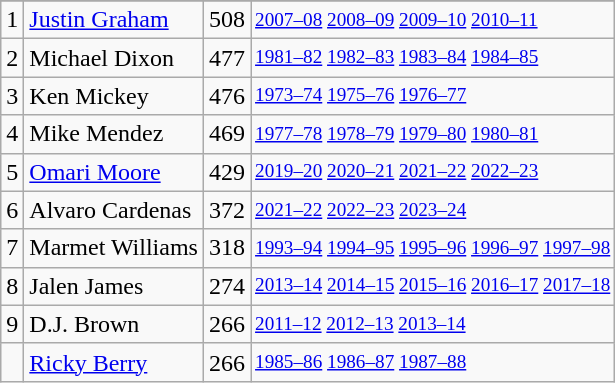<table class="wikitable">
<tr>
</tr>
<tr>
<td>1</td>
<td><a href='#'>Justin Graham</a></td>
<td>508</td>
<td style="font-size:80%;"><a href='#'>2007–08</a> <a href='#'>2008–09</a> <a href='#'>2009–10</a> <a href='#'>2010–11</a></td>
</tr>
<tr>
<td>2</td>
<td>Michael Dixon</td>
<td>477</td>
<td style="font-size:80%;"><a href='#'>1981–82</a> <a href='#'>1982–83</a> <a href='#'>1983–84</a> <a href='#'>1984–85</a></td>
</tr>
<tr>
<td>3</td>
<td>Ken Mickey</td>
<td>476</td>
<td style="font-size:80%;"><a href='#'>1973–74</a> <a href='#'>1975–76</a> <a href='#'>1976–77</a></td>
</tr>
<tr>
<td>4</td>
<td>Mike Mendez</td>
<td>469</td>
<td style="font-size:80%;"><a href='#'>1977–78</a> <a href='#'>1978–79</a> <a href='#'>1979–80</a> <a href='#'>1980–81</a></td>
</tr>
<tr>
<td>5</td>
<td><a href='#'>Omari Moore</a></td>
<td>429</td>
<td style="font-size:80%;"><a href='#'>2019–20</a> <a href='#'>2020–21</a> <a href='#'>2021–22</a> <a href='#'>2022–23</a></td>
</tr>
<tr>
<td>6</td>
<td>Alvaro Cardenas</td>
<td>372</td>
<td style="font-size:80%;"><a href='#'>2021–22</a> <a href='#'>2022–23</a> <a href='#'>2023–24</a></td>
</tr>
<tr>
<td>7</td>
<td>Marmet Williams</td>
<td>318</td>
<td style="font-size:80%;"><a href='#'>1993–94</a> <a href='#'>1994–95</a> <a href='#'>1995–96</a> <a href='#'>1996–97</a> <a href='#'>1997–98</a></td>
</tr>
<tr>
<td>8</td>
<td>Jalen James</td>
<td>274</td>
<td style="font-size:80%;"><a href='#'>2013–14</a> <a href='#'>2014–15</a> <a href='#'>2015–16</a> <a href='#'>2016–17</a> <a href='#'>2017–18</a></td>
</tr>
<tr>
<td>9</td>
<td>D.J. Brown</td>
<td>266</td>
<td style="font-size:80%;"><a href='#'>2011–12</a> <a href='#'>2012–13</a> <a href='#'>2013–14</a></td>
</tr>
<tr>
<td></td>
<td><a href='#'>Ricky Berry</a></td>
<td>266</td>
<td style="font-size:80%;"><a href='#'>1985–86</a> <a href='#'>1986–87</a> <a href='#'>1987–88</a></td>
</tr>
</table>
